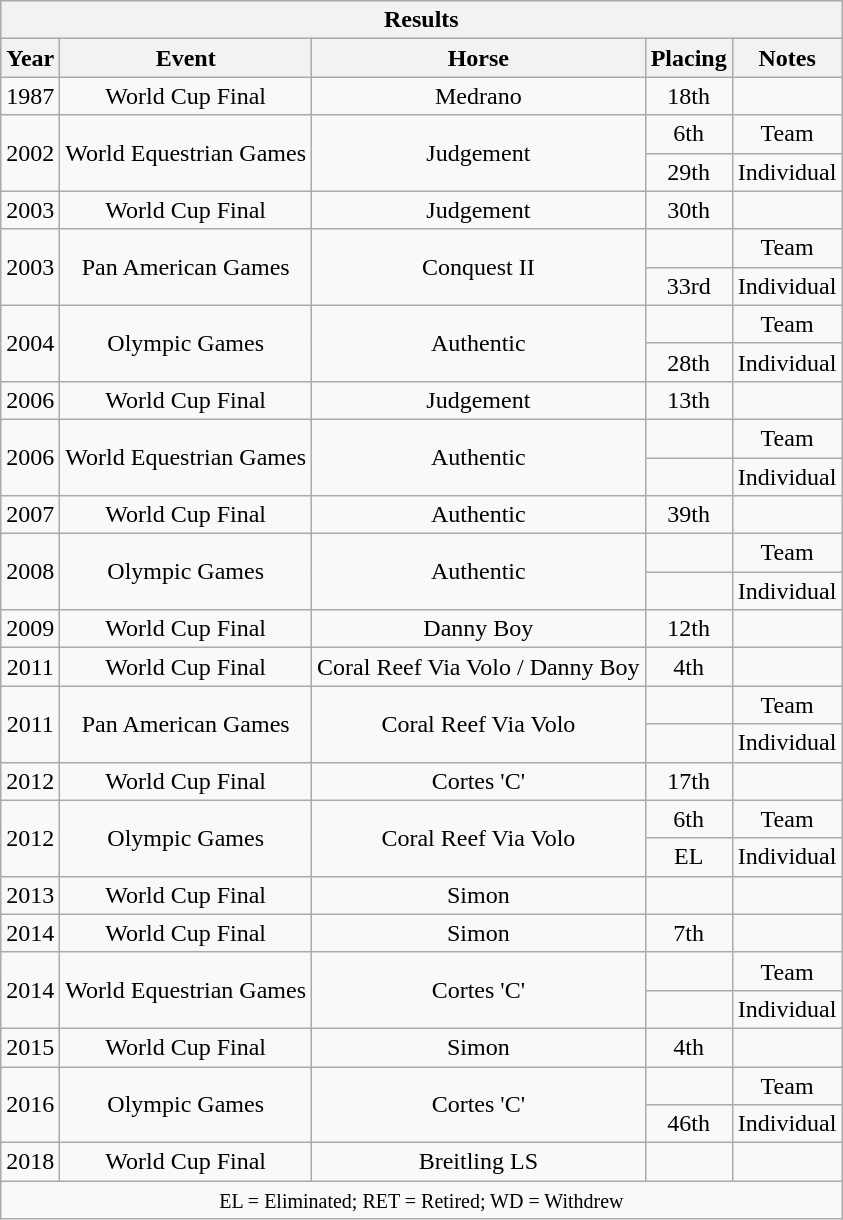<table class="wikitable" style="text-align:center">
<tr>
<th colspan="11" align="center"><strong>Results</strong></th>
</tr>
<tr>
<th>Year</th>
<th>Event</th>
<th>Horse</th>
<th>Placing</th>
<th>Notes</th>
</tr>
<tr>
<td>1987</td>
<td>World Cup Final</td>
<td>Medrano</td>
<td>18th</td>
<td></td>
</tr>
<tr>
<td rowspan="2">2002</td>
<td rowspan="2">World Equestrian Games</td>
<td rowspan="2">Judgement</td>
<td>6th</td>
<td>Team</td>
</tr>
<tr>
<td>29th</td>
<td>Individual</td>
</tr>
<tr>
<td>2003</td>
<td>World Cup Final</td>
<td>Judgement</td>
<td>30th</td>
<td></td>
</tr>
<tr>
<td rowspan="2">2003</td>
<td rowspan="2">Pan American Games</td>
<td rowspan="2">Conquest II</td>
<td></td>
<td>Team</td>
</tr>
<tr>
<td>33rd</td>
<td>Individual</td>
</tr>
<tr>
<td rowspan="2">2004</td>
<td rowspan="2">Olympic Games</td>
<td rowspan="2">Authentic</td>
<td></td>
<td>Team</td>
</tr>
<tr>
<td>28th</td>
<td>Individual</td>
</tr>
<tr>
<td>2006</td>
<td>World Cup Final</td>
<td>Judgement</td>
<td>13th</td>
<td></td>
</tr>
<tr>
<td rowspan="2">2006</td>
<td rowspan="2">World Equestrian Games</td>
<td rowspan="2">Authentic</td>
<td></td>
<td>Team</td>
</tr>
<tr>
<td></td>
<td>Individual</td>
</tr>
<tr>
<td>2007</td>
<td>World Cup Final</td>
<td>Authentic</td>
<td>39th</td>
<td></td>
</tr>
<tr>
<td rowspan="2">2008</td>
<td rowspan="2">Olympic Games</td>
<td rowspan="2">Authentic</td>
<td></td>
<td>Team</td>
</tr>
<tr>
<td></td>
<td>Individual</td>
</tr>
<tr>
<td>2009</td>
<td>World Cup Final</td>
<td>Danny Boy</td>
<td>12th</td>
<td></td>
</tr>
<tr>
<td>2011</td>
<td>World Cup Final</td>
<td>Coral Reef Via Volo / Danny Boy</td>
<td>4th</td>
<td></td>
</tr>
<tr>
<td rowspan="2">2011</td>
<td rowspan="2">Pan American Games</td>
<td rowspan="2">Coral Reef Via Volo</td>
<td></td>
<td>Team</td>
</tr>
<tr>
<td></td>
<td>Individual</td>
</tr>
<tr>
<td>2012</td>
<td>World Cup Final</td>
<td>Cortes 'C'</td>
<td>17th</td>
<td></td>
</tr>
<tr>
<td rowspan="2">2012</td>
<td rowspan="2">Olympic Games</td>
<td rowspan="2">Coral Reef Via Volo</td>
<td>6th</td>
<td>Team</td>
</tr>
<tr>
<td>EL</td>
<td>Individual</td>
</tr>
<tr>
<td>2013</td>
<td>World Cup Final</td>
<td>Simon</td>
<td></td>
<td></td>
</tr>
<tr>
<td>2014</td>
<td>World Cup Final</td>
<td>Simon</td>
<td>7th</td>
<td></td>
</tr>
<tr>
<td rowspan="2">2014</td>
<td rowspan="2">World Equestrian Games</td>
<td rowspan="2">Cortes 'C'</td>
<td></td>
<td>Team</td>
</tr>
<tr>
<td></td>
<td>Individual</td>
</tr>
<tr>
<td>2015</td>
<td>World Cup Final</td>
<td>Simon</td>
<td>4th</td>
<td></td>
</tr>
<tr>
<td rowspan="2">2016</td>
<td rowspan="2">Olympic Games</td>
<td rowspan="2">Cortes 'C'</td>
<td></td>
<td>Team</td>
</tr>
<tr>
<td>46th</td>
<td>Individual</td>
</tr>
<tr>
<td>2018</td>
<td>World Cup Final</td>
<td>Breitling LS</td>
<td></td>
<td></td>
</tr>
<tr>
<td colspan="11" align="center"><small> EL = Eliminated; RET = Retired; WD = Withdrew </small></td>
</tr>
</table>
